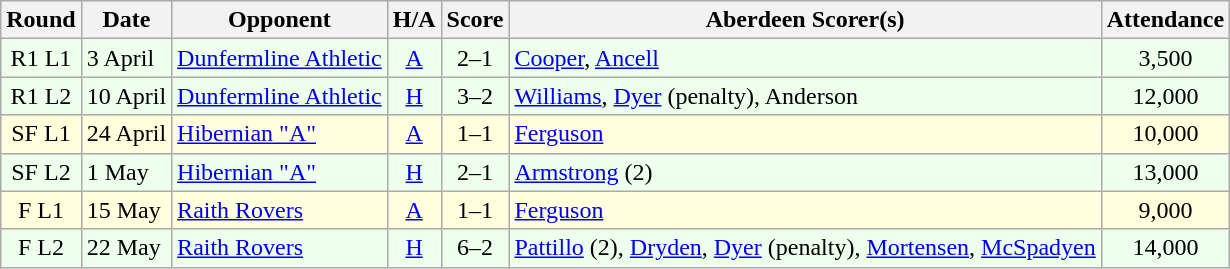<table class="wikitable" style="text-align:center">
<tr>
<th>Round</th>
<th>Date</th>
<th>Opponent</th>
<th>H/A</th>
<th>Score</th>
<th>Aberdeen Scorer(s)</th>
<th>Attendance</th>
</tr>
<tr bgcolor=#EEFFEE>
<td>R1 L1</td>
<td align=left>3 April</td>
<td align=left><a href='#'>Dunfermline Athletic</a></td>
<td><a href='#'>A</a></td>
<td>2–1</td>
<td align=left><a href='#'>Cooper</a>, <a href='#'>Ancell</a></td>
<td>3,500</td>
</tr>
<tr bgcolor=#EEFFEE>
<td>R1 L2</td>
<td align=left>10 April</td>
<td align=left><a href='#'>Dunfermline Athletic</a></td>
<td><a href='#'>H</a></td>
<td>3–2</td>
<td align=left><a href='#'>Williams</a>, <a href='#'>Dyer</a> (penalty), Anderson</td>
<td>12,000</td>
</tr>
<tr bgcolor=#FFFFDD>
<td>SF L1</td>
<td align=left>24 April</td>
<td align=left><a href='#'>Hibernian "A"</a></td>
<td><a href='#'>A</a></td>
<td>1–1</td>
<td align=left><a href='#'>Ferguson</a></td>
<td>10,000</td>
</tr>
<tr bgcolor=#EEFFEE>
<td>SF L2</td>
<td align=left>1 May</td>
<td align=left><a href='#'>Hibernian "A"</a></td>
<td><a href='#'>H</a></td>
<td>2–1</td>
<td align=left><a href='#'>Armstrong</a> (2)</td>
<td>13,000</td>
</tr>
<tr bgcolor=#FFFFDD>
<td>F L1</td>
<td align=left>15 May</td>
<td align=left><a href='#'>Raith Rovers</a></td>
<td><a href='#'>A</a></td>
<td>1–1</td>
<td align=left><a href='#'>Ferguson</a></td>
<td>9,000</td>
</tr>
<tr bgcolor=#EEFFEE>
<td>F L2</td>
<td align=left>22 May</td>
<td align=left><a href='#'>Raith Rovers</a></td>
<td><a href='#'>H</a></td>
<td>6–2</td>
<td align=left><a href='#'>Pattillo</a> (2), <a href='#'>Dryden</a>, <a href='#'>Dyer</a> (penalty), <a href='#'>Mortensen</a>, <a href='#'>McSpadyen</a></td>
<td>14,000</td>
</tr>
</table>
